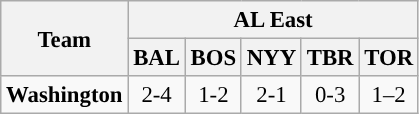<table class="wikitable" style="text-align:center; font-size: 95%;">
<tr>
<th rowspan=2>Team</th>
<th colspan=5>AL East</th>
</tr>
<tr>
<th><strong>BAL</strong></th>
<th><strong>BOS</strong></th>
<th><strong>NYY</strong></th>
<th><strong>TBR</strong></th>
<th><strong>TOR</strong></th>
</tr>
<tr>
<td><strong>Washington</strong></td>
<td>2-4</td>
<td>1-2</td>
<td>2-1</td>
<td>0-3</td>
<td>1–2</td>
</tr>
</table>
